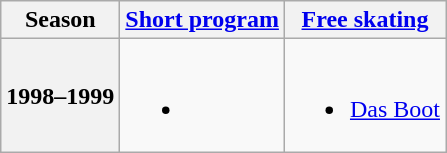<table class=wikitable style=text-align:center>
<tr>
<th>Season</th>
<th><a href='#'>Short program</a></th>
<th><a href='#'>Free skating</a></th>
</tr>
<tr>
<th>1998–1999 <br></th>
<td><br><ul><li></li></ul></td>
<td><br><ul><li><a href='#'>Das Boot</a> <br></li></ul></td>
</tr>
</table>
